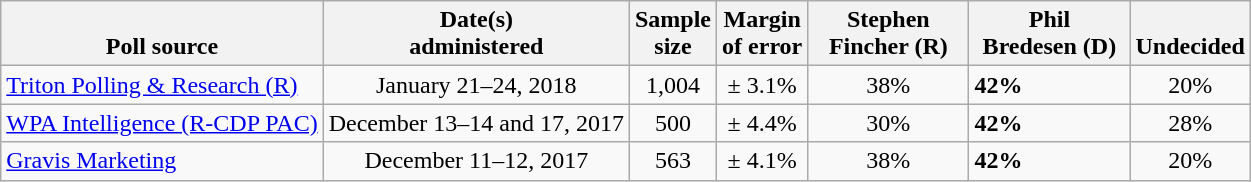<table class="wikitable">
<tr valign=bottom>
<th>Poll source</th>
<th>Date(s)<br>administered</th>
<th>Sample<br>size</th>
<th>Margin<br>of error</th>
<th style="width:100px;">Stephen<br>Fincher (R)</th>
<th style="width:100px;">Phil<br>Bredesen (D)</th>
<th>Undecided</th>
</tr>
<tr>
<td><a href='#'>Triton Polling & Research (R)</a></td>
<td align=center>January 21–24, 2018</td>
<td align=center>1,004</td>
<td align=center>± 3.1%</td>
<td align=center>38%</td>
<td><strong>42%</strong></td>
<td align=center>20%</td>
</tr>
<tr>
<td><a href='#'>WPA Intelligence (R-CDP PAC)</a></td>
<td align=center>December 13–14 and 17, 2017</td>
<td align=center>500</td>
<td align=center>± 4.4%</td>
<td align=center>30%</td>
<td><strong>42%</strong></td>
<td align=center>28%</td>
</tr>
<tr>
<td><a href='#'>Gravis Marketing</a></td>
<td align=center>December 11–12, 2017</td>
<td align=center>563</td>
<td align=center>± 4.1%</td>
<td align=center>38%</td>
<td><strong>42%</strong></td>
<td align=center>20%</td>
</tr>
</table>
